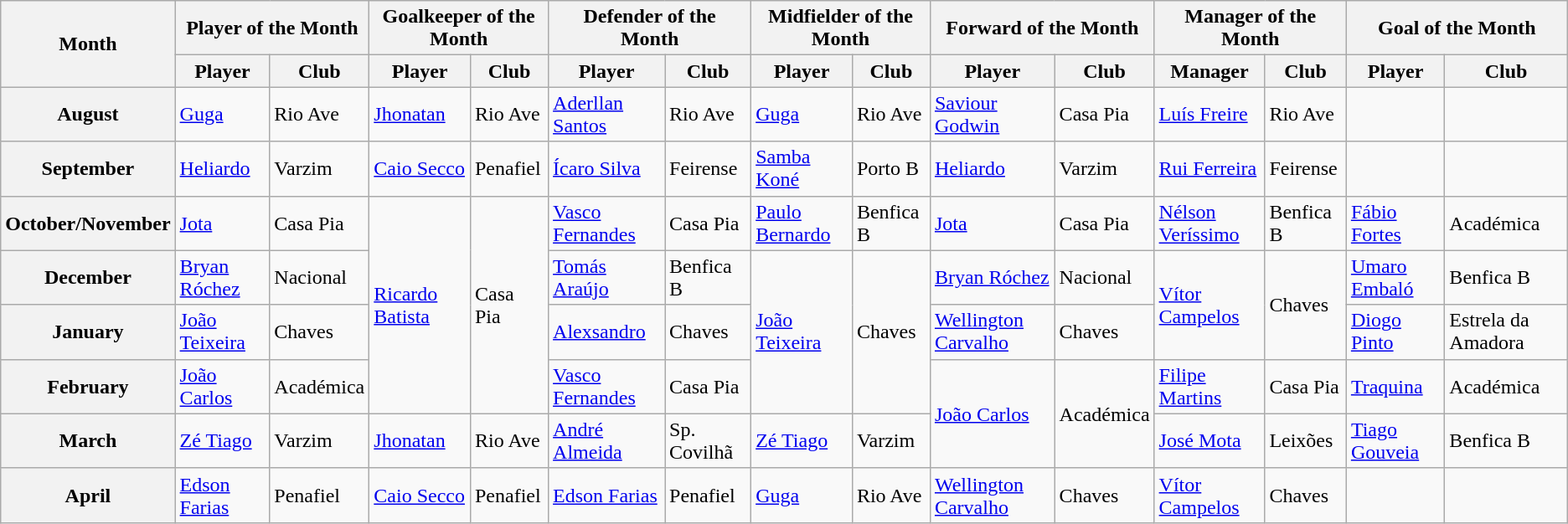<table class="wikitable">
<tr>
<th rowspan="2">Month</th>
<th colspan="2">Player of the Month</th>
<th colspan="2">Goalkeeper of the Month</th>
<th colspan="2">Defender of the Month</th>
<th colspan="2">Midfielder of the Month</th>
<th colspan="2">Forward of the Month</th>
<th colspan="2">Manager of the Month</th>
<th colspan="2">Goal of the Month</th>
</tr>
<tr>
<th>Player</th>
<th>Club</th>
<th>Player</th>
<th>Club</th>
<th>Player</th>
<th>Club</th>
<th>Player</th>
<th>Club</th>
<th>Player</th>
<th>Club</th>
<th>Manager</th>
<th>Club</th>
<th>Player</th>
<th>Club</th>
</tr>
<tr>
<th>August</th>
<td> <a href='#'>Guga</a></td>
<td>Rio Ave</td>
<td> <a href='#'>Jhonatan</a></td>
<td>Rio Ave</td>
<td> <a href='#'>Aderllan Santos</a></td>
<td>Rio Ave</td>
<td> <a href='#'>Guga</a></td>
<td>Rio Ave</td>
<td> <a href='#'>Saviour Godwin</a></td>
<td>Casa Pia</td>
<td> <a href='#'>Luís Freire</a></td>
<td>Rio Ave</td>
<td></td>
<td></td>
</tr>
<tr>
<th>September</th>
<td> <a href='#'>Heliardo</a></td>
<td>Varzim</td>
<td> <a href='#'>Caio Secco</a></td>
<td>Penafiel</td>
<td> <a href='#'>Ícaro Silva</a></td>
<td>Feirense</td>
<td> <a href='#'>Samba Koné</a></td>
<td>Porto B</td>
<td> <a href='#'>Heliardo</a></td>
<td>Varzim</td>
<td> <a href='#'>Rui Ferreira</a></td>
<td>Feirense</td>
<td></td>
<td></td>
</tr>
<tr>
<th>October/November</th>
<td> <a href='#'>Jota</a></td>
<td>Casa Pia</td>
<td rowspan="4"> <a href='#'>Ricardo Batista</a></td>
<td rowspan="4">Casa Pia</td>
<td> <a href='#'>Vasco Fernandes</a></td>
<td>Casa Pia</td>
<td> <a href='#'>Paulo Bernardo</a></td>
<td>Benfica B</td>
<td> <a href='#'>Jota</a></td>
<td>Casa Pia</td>
<td> <a href='#'>Nélson Veríssimo</a></td>
<td>Benfica B</td>
<td> <a href='#'>Fábio Fortes</a></td>
<td>Académica</td>
</tr>
<tr>
<th>December</th>
<td> <a href='#'>Bryan Róchez</a></td>
<td>Nacional</td>
<td> <a href='#'>Tomás Araújo</a></td>
<td>Benfica B</td>
<td rowspan="3"> <a href='#'>João Teixeira</a></td>
<td rowspan="3">Chaves</td>
<td> <a href='#'>Bryan Róchez</a></td>
<td>Nacional</td>
<td rowspan="2"> <a href='#'>Vítor Campelos</a></td>
<td rowspan="2">Chaves</td>
<td> <a href='#'>Umaro Embaló</a></td>
<td>Benfica B</td>
</tr>
<tr>
<th>January</th>
<td> <a href='#'>João Teixeira</a></td>
<td>Chaves</td>
<td> <a href='#'>Alexsandro</a></td>
<td>Chaves</td>
<td> <a href='#'>Wellington Carvalho</a></td>
<td>Chaves</td>
<td> <a href='#'>Diogo Pinto</a></td>
<td>Estrela da Amadora</td>
</tr>
<tr>
<th>February</th>
<td> <a href='#'>João Carlos</a></td>
<td>Académica</td>
<td> <a href='#'>Vasco Fernandes</a></td>
<td>Casa Pia</td>
<td rowspan="2"> <a href='#'>João Carlos</a></td>
<td rowspan="2">Académica</td>
<td> <a href='#'>Filipe Martins</a></td>
<td>Casa Pia</td>
<td> <a href='#'>Traquina</a></td>
<td>Académica</td>
</tr>
<tr>
<th>March</th>
<td> <a href='#'>Zé Tiago</a></td>
<td>Varzim</td>
<td> <a href='#'>Jhonatan</a></td>
<td>Rio Ave</td>
<td> <a href='#'>André Almeida</a></td>
<td>Sp. Covilhã</td>
<td> <a href='#'>Zé Tiago</a></td>
<td>Varzim</td>
<td> <a href='#'>José Mota</a></td>
<td>Leixões</td>
<td> <a href='#'>Tiago Gouveia</a></td>
<td>Benfica B</td>
</tr>
<tr>
<th>April</th>
<td> <a href='#'>Edson Farias</a></td>
<td>Penafiel</td>
<td> <a href='#'>Caio Secco</a></td>
<td>Penafiel</td>
<td> <a href='#'>Edson Farias</a></td>
<td>Penafiel</td>
<td> <a href='#'>Guga</a></td>
<td>Rio Ave</td>
<td> <a href='#'>Wellington Carvalho</a></td>
<td>Chaves</td>
<td> <a href='#'>Vítor Campelos</a></td>
<td>Chaves</td>
<td></td>
<td></td>
</tr>
</table>
